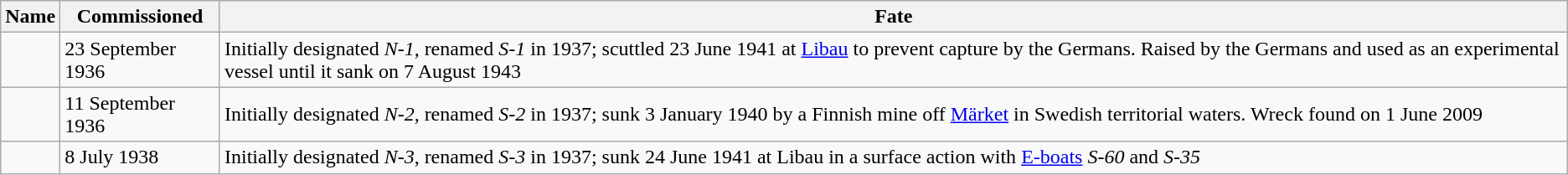<table class="wikitable">
<tr>
<th>Name</th>
<th>Commissioned</th>
<th>Fate</th>
</tr>
<tr>
<td></td>
<td>23 September 1936</td>
<td>Initially designated <em>N-1</em>, renamed <em>S-1</em> in 1937; scuttled 23 June 1941 at <a href='#'>Libau</a> to prevent capture by the Germans. Raised by the Germans and used as an experimental vessel until it sank on 7 August 1943</td>
</tr>
<tr>
<td></td>
<td>11 September 1936</td>
<td>Initially designated <em>N-2</em>, renamed <em>S-2</em> in 1937; sunk 3 January 1940 by a Finnish mine off <a href='#'>Märket</a> in Swedish territorial waters. Wreck found on 1 June 2009</td>
</tr>
<tr>
<td></td>
<td>8 July 1938</td>
<td>Initially designated <em>N-3</em>, renamed <em>S-3</em> in 1937; sunk 24 June 1941 at Libau in a surface action with <a href='#'>E-boats</a> <em>S-60</em> and <em>S-35</em></td>
</tr>
</table>
